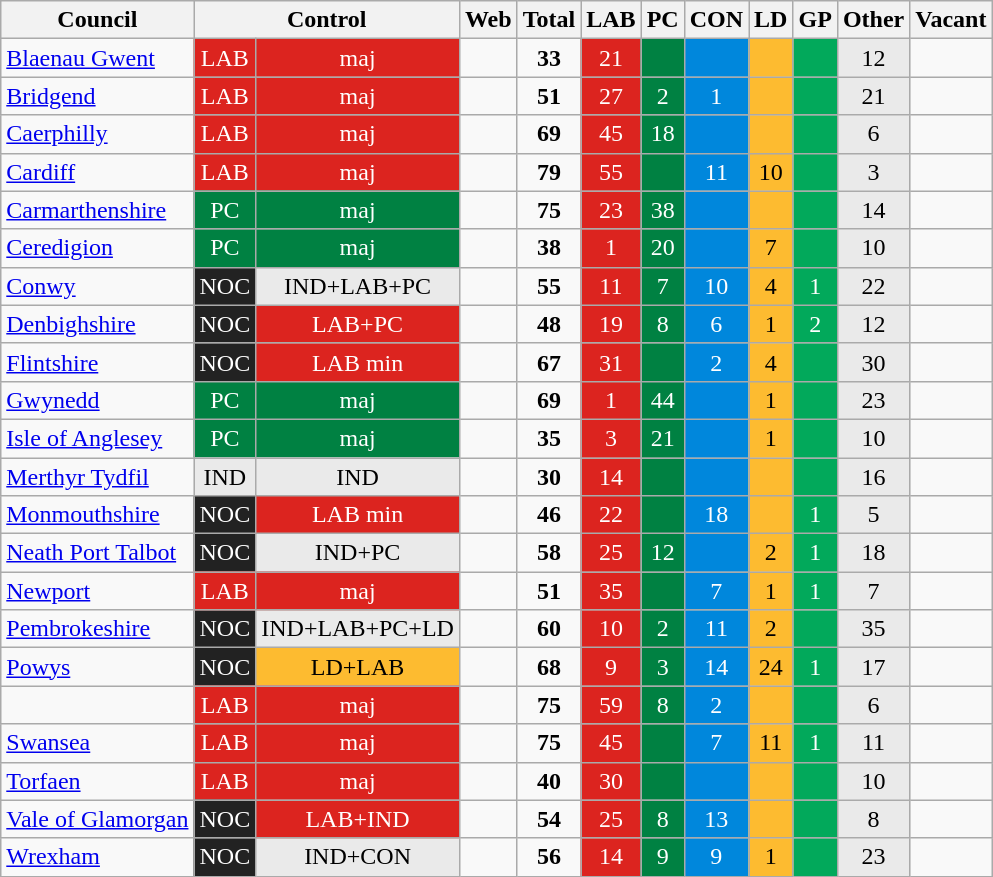<table class="wikitable sortable" style="text-align:center;">
<tr>
<th>Council</th>
<th colspan="2">Control</th>
<th>Web</th>
<th>Total</th>
<th>LAB</th>
<th>PC</th>
<th>CON</th>
<th>LD</th>
<th>GP</th>
<th>Other</th>
<th>Vacant</th>
</tr>
<tr>
<td style="background:default; text-align:left"><a href='#'>Blaenau Gwent</a></td>
<td style="color:white; background:#DC241f;">LAB</td>
<td style="color:white; background:#DC241f;">maj</td>
<td></td>
<td><strong>33</strong></td>
<td style="color:white; background:#DC241f;">21</td>
<td style="color:white; background:#008142;"></td>
<td style="color:white; background:#0087DC;"></td>
<td style="background:#FDBB30;"></td>
<td style="color:white; background:#02A95B;"></td>
<td style="background:#eaeaea;">12</td>
<td></td>
</tr>
<tr>
<td style="background:default; text-align:left"><a href='#'>Bridgend</a></td>
<td style="color:white; background:#DC241f;">LAB</td>
<td style="color:white; background:#DC241f;">maj</td>
<td></td>
<td><strong>51</strong></td>
<td style="color:white; background:#DC241f;">27</td>
<td style="color:white; background:#008142;">2</td>
<td style="color:white; background:#0087DC;">1</td>
<td style="background:#FDBB30;"></td>
<td style="color:white; background:#02A95B;"></td>
<td style="background:#eaeaea;">21</td>
<td></td>
</tr>
<tr>
<td style="background:default; text-align:left"><a href='#'>Caerphilly</a></td>
<td style="color:white; background:#DC241f;">LAB</td>
<td style="color:white; background:#DC241f;">maj</td>
<td></td>
<td><strong>69</strong></td>
<td style="color:white; background:#DC241f;">45</td>
<td style="color:white; background:#008142;">18</td>
<td style="color:white; background:#0087DC;"></td>
<td style="background:#FDBB30;"></td>
<td style="color:white; background:#02A95B;"></td>
<td style="background:#eaeaea;">6</td>
<td></td>
</tr>
<tr>
<td style="background:default; text-align:left"><a href='#'>Cardiff</a></td>
<td style="color:white; background:#DC241f;">LAB</td>
<td style="color:white; background:#DC241f;">maj</td>
<td></td>
<td><strong>79</strong></td>
<td style="color:white; background:#DC241f;">55</td>
<td style="color:white; background:#008142;"></td>
<td style="color:white; background:#0087DC;">11</td>
<td style="background:#FDBB30;">10</td>
<td style="color:white; background:#02A95B;"></td>
<td style="background:#eaeaea;">3</td>
<td></td>
</tr>
<tr>
<td style="background:default; text-align:left"><a href='#'>Carmarthenshire</a></td>
<td style="color:white; background:#008142;">PC</td>
<td style="color:white; background:#008142;">maj</td>
<td></td>
<td><strong>75</strong></td>
<td style="color:white; background:#DC241f;">23</td>
<td style="color:white; background:#008142;">38</td>
<td style="color:white; background:#0087DC;"></td>
<td style="background:#FDBB30;"></td>
<td style="color:white; background:#02A95B;"></td>
<td style="background:#eaeaea;">14</td>
<td></td>
</tr>
<tr>
<td style="background:default; text-align:left"><a href='#'>Ceredigion</a></td>
<td style="color:white; background:#008142;">PC</td>
<td style="color:white; background:#008142;">maj</td>
<td></td>
<td><strong>38</strong></td>
<td style="color:white; background:#DC241f;">1</td>
<td style="color:white; background:#008142;">20</td>
<td style="color:white; background:#0087DC;"></td>
<td style="background:#FDBB30;">7</td>
<td style="color:white; background:#02A95B;"></td>
<td style="background:#eaeaea;">10</td>
<td></td>
</tr>
<tr>
<td style="background:default; text-align:left"><a href='#'>Conwy</a></td>
<td style="color:white; background:#222222;">NOC</td>
<td style="background:#eaeaea;">IND+LAB+PC</td>
<td></td>
<td><strong>55</strong></td>
<td style="color:white; background:#DC241f;">11</td>
<td style="color:white; background:#008142;">7</td>
<td style="color:white; background:#0087DC;">10</td>
<td style="background:#FDBB30;">4</td>
<td style="color:white; background:#02A95B;">1</td>
<td style="background:#eaeaea;">22</td>
<td></td>
</tr>
<tr>
<td style="background:default; text-align:left"><a href='#'>Denbighshire</a></td>
<td style="color:white; background:#222222;">NOC</td>
<td style="color:white; background:#DC241f;">LAB+PC</td>
<td></td>
<td><strong>48</strong></td>
<td style="color:white; background:#DC241f;">19</td>
<td style="color:white; background:#008142;">8</td>
<td style="color:white; background:#0087DC;">6</td>
<td style="background:#FDBB30;">1</td>
<td style="color:white; background:#02A95B;">2</td>
<td style="background:#eaeaea;">12</td>
<td></td>
</tr>
<tr>
<td style="background:default; text-align:left"><a href='#'>Flintshire</a></td>
<td style="color:white; background:#222222;">NOC</td>
<td style="color:white; background:#DC241f;">LAB min</td>
<td></td>
<td><strong>67</strong></td>
<td style="color:white; background:#DC241f;">31</td>
<td style="color:white; background:#008142;"></td>
<td style="color:white; background:#0087DC;">2</td>
<td style="background:#FDBB30;">4</td>
<td style="color:white; background:#02A95B;"></td>
<td style="background:#eaeaea;">30</td>
<td></td>
</tr>
<tr>
<td style="background:default; text-align:left"><a href='#'>Gwynedd</a></td>
<td style="color:white; background:#008142;">PC</td>
<td style="color:white; background:#008142;">maj</td>
<td></td>
<td><strong>69</strong></td>
<td style="color:white; background:#DC241f;">1</td>
<td style="color:white; background:#008142;">44</td>
<td style="color:white; background:#0087DC;"></td>
<td style="background:#FDBB30;">1</td>
<td style="color:white; background:#02A95B;"></td>
<td style="background:#eaeaea;">23</td>
<td></td>
</tr>
<tr>
<td style="background:default; text-align:left"><a href='#'>Isle of Anglesey</a></td>
<td style="color:white; background:#008142;">PC</td>
<td style="color:white; background:#008142;">maj</td>
<td></td>
<td><strong>35</strong></td>
<td style="color:white; background:#DC241f;">3</td>
<td style="color:white; background:#008142;">21</td>
<td style="color:white; background:#0087DC;"></td>
<td style="background:#FDBB30;">1</td>
<td style="color:white; background:#02A95B;"></td>
<td style="background:#eaeaea;">10</td>
<td></td>
</tr>
<tr>
<td style="background:default; text-align:left"><a href='#'>Merthyr Tydfil</a></td>
<td style="background:#eaeaea;">IND</td>
<td style="background:#eaeaea">IND</td>
<td></td>
<td><strong>30</strong></td>
<td style="color:white; background:#DC241f;">14</td>
<td style="color:white; background:#008142;"></td>
<td style="color:white; background:#0087DC;"></td>
<td style="background:#FDBB30;"></td>
<td style="color:white; background:#02A95B;"></td>
<td style="background:#eaeaea;">16</td>
<td></td>
</tr>
<tr>
<td style="background:default; text-align:left"><a href='#'>Monmouthshire</a></td>
<td style="color:white; background:#222222;">NOC</td>
<td style="color:white; background:#DC241f;">LAB min</td>
<td></td>
<td><strong>46</strong></td>
<td style="color:white; background:#DC241f;">22</td>
<td style="color:white; background:#008142;"></td>
<td style="color:white; background:#0087DC;">18</td>
<td style="background:#FDBB30;"></td>
<td style="color:white; background:#02A95B;">1</td>
<td style="background:#eaeaea;">5</td>
<td></td>
</tr>
<tr>
<td style="background:default; text-align:left"><a href='#'>Neath Port Talbot</a></td>
<td style="color:white; background:#222222;">NOC</td>
<td style="background:#eaeaea;">IND+PC</td>
<td></td>
<td><strong>58</strong></td>
<td style="color:white; background:#DC241f;">25</td>
<td style="color:white; background:#008142;">12</td>
<td style="color:white; background:#0087DC;"></td>
<td style="background:#FDBB30;">2</td>
<td style="color:white; background:#02A95B;">1</td>
<td style="background:#eaeaea;">18</td>
<td></td>
</tr>
<tr>
<td style="background:default; text-align:left"><a href='#'>Newport</a></td>
<td style="color:white; background:#DC241f;">LAB</td>
<td style="color:white; background:#DC241f;">maj</td>
<td></td>
<td><strong>51</strong></td>
<td style="color:white; background:#DC241f;">35</td>
<td style="color:white; background:#008142;"></td>
<td style="color:white; background:#0087DC;">7</td>
<td style="background:#FDBB30;">1</td>
<td style="color:white; background:#02A95B;">1</td>
<td style="background:#eaeaea;">7</td>
<td></td>
</tr>
<tr>
<td style="background:default; text-align:left"><a href='#'>Pembrokeshire</a></td>
<td style="color:white; background:#222222;">NOC</td>
<td style="background:#eaeaea;">IND+LAB+PC+LD</td>
<td></td>
<td><strong>60</strong></td>
<td style="color:white; background:#DC241f;">10</td>
<td style="color:white; background:#008142;">2</td>
<td style="color:white; background:#0087DC;">11</td>
<td style="background:#FDBB30;">2</td>
<td style="color:white; background:#02A95B;"></td>
<td style="background:#eaeaea;">35</td>
<td></td>
</tr>
<tr>
<td style="background:default; text-align:left"><a href='#'>Powys</a></td>
<td style="color:white; background:#222222;">NOC</td>
<td style="background:#FDBB30;">LD+LAB</td>
<td></td>
<td><strong>68</strong></td>
<td style="color:white; background:#DC241f;">9</td>
<td style="color:white; background:#008142;">3</td>
<td style="color:white; background:#0087DC;">14</td>
<td style="background:#FDBB30;">24</td>
<td style="color:white; background:#02A95B;">1</td>
<td style="background:#eaeaea;">17</td>
<td></td>
</tr>
<tr>
<td style="background:default; text-align:left"></td>
<td style="color:white; background:#DC241f;">LAB</td>
<td style="color:white; background:#DC241f;">maj</td>
<td></td>
<td><strong>75</strong></td>
<td style="color:white; background:#DC241f;">59</td>
<td style="color:white; background:#008142;">8</td>
<td style="color:white; background:#0087DC;">2</td>
<td style="background:#FDBB30;"></td>
<td style="color:white; background:#02A95B;"></td>
<td style="background:#eaeaea;">6</td>
<td></td>
</tr>
<tr>
<td style="background:default; text-align:left"><a href='#'>Swansea</a></td>
<td style="color:white; background:#DC241f;">LAB</td>
<td style="color:white; background:#DC241f;">maj</td>
<td></td>
<td><strong>75</strong></td>
<td style="color:white; background:#DC241f;">45</td>
<td style="color:white; background:#008142;"></td>
<td style="color:white; background:#0087DC;">7</td>
<td style="background:#FDBB30;">11</td>
<td style="color:white; background:#02A95B;">1</td>
<td style="background:#eaeaea;">11</td>
<td></td>
</tr>
<tr>
<td style="background:default; text-align:left"><a href='#'>Torfaen</a></td>
<td style="color:white; background:#DC241f;">LAB</td>
<td style="color:white; background:#DC241f;">maj</td>
<td></td>
<td><strong>40</strong></td>
<td style="color:white; background:#DC241f;">30</td>
<td style="color:white; background:#008142;"></td>
<td style="color:white; background:#0087DC;"></td>
<td style="background:#FDBB30;"></td>
<td style="color:white; background:#02A95B;"></td>
<td style="background:#eaeaea;">10</td>
<td></td>
</tr>
<tr>
<td style="background:default; text-align:left"><a href='#'>Vale of Glamorgan</a></td>
<td style="color:white; background:#222222;">NOC</td>
<td style="color:white; background:#DC241f;">LAB+IND</td>
<td> </td>
<td><strong>54</strong></td>
<td style="color:white; background:#DC241f;">25</td>
<td style="color:white; background:#008142;">8</td>
<td style="color:white; background:#0087DC;">13</td>
<td style="background:#FDBB30;"></td>
<td style="color:white; background:#02A95B;"></td>
<td style="background:#eaeaea;">8</td>
<td></td>
</tr>
<tr>
<td style="background:default; text-align:left"><a href='#'>Wrexham</a></td>
<td style="color:white; background:#222222;">NOC</td>
<td style="background:#eaeaea;">IND+CON</td>
<td></td>
<td><strong>56</strong></td>
<td style="color:white; background:#DC241f;">14</td>
<td style="color:white; background:#008142;">9</td>
<td style="color:white; background:#0087DC;">9</td>
<td style="background:#FDBB30;">1</td>
<td style="color:white; background:#02A95B;"></td>
<td style="background:#eaeaea;">23</td>
<td></td>
</tr>
</table>
